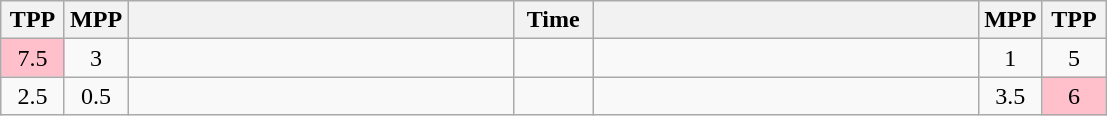<table class="wikitable" style="text-align: center;" |>
<tr>
<th width="35">TPP</th>
<th width="35">MPP</th>
<th width="250"></th>
<th width="45">Time</th>
<th width="250"></th>
<th width="35">MPP</th>
<th width="35">TPP</th>
</tr>
<tr>
<td bgcolor=pink>7.5</td>
<td>3</td>
<td style="text-align:left;"></td>
<td></td>
<td style="text-align:left;"><strong></strong></td>
<td>1</td>
<td>5</td>
</tr>
<tr>
<td>2.5</td>
<td>0.5</td>
<td style="text-align:left;"><strong></strong></td>
<td></td>
<td style="text-align:left;"></td>
<td>3.5</td>
<td bgcolor=pink>6</td>
</tr>
</table>
